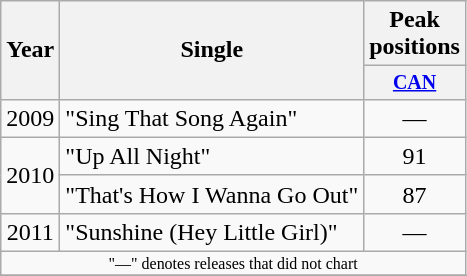<table class="wikitable" style="text-align:center;">
<tr>
<th rowspan="2">Year</th>
<th rowspan="2">Single</th>
<th>Peak positions</th>
</tr>
<tr style="font-size:smaller;">
<th width="60"><a href='#'>CAN</a></th>
</tr>
<tr>
<td>2009</td>
<td align="left">"Sing That Song Again"</td>
<td>—</td>
</tr>
<tr>
<td rowspan="2">2010</td>
<td align="left">"Up All Night"</td>
<td>91</td>
</tr>
<tr>
<td align="left">"That's How I Wanna Go Out"</td>
<td>87</td>
</tr>
<tr>
<td>2011</td>
<td align="left">"Sunshine (Hey Little Girl)"</td>
<td>—</td>
</tr>
<tr>
<td colspan="3" style="font-size:8pt">"—" denotes releases that did not chart</td>
</tr>
<tr>
</tr>
</table>
